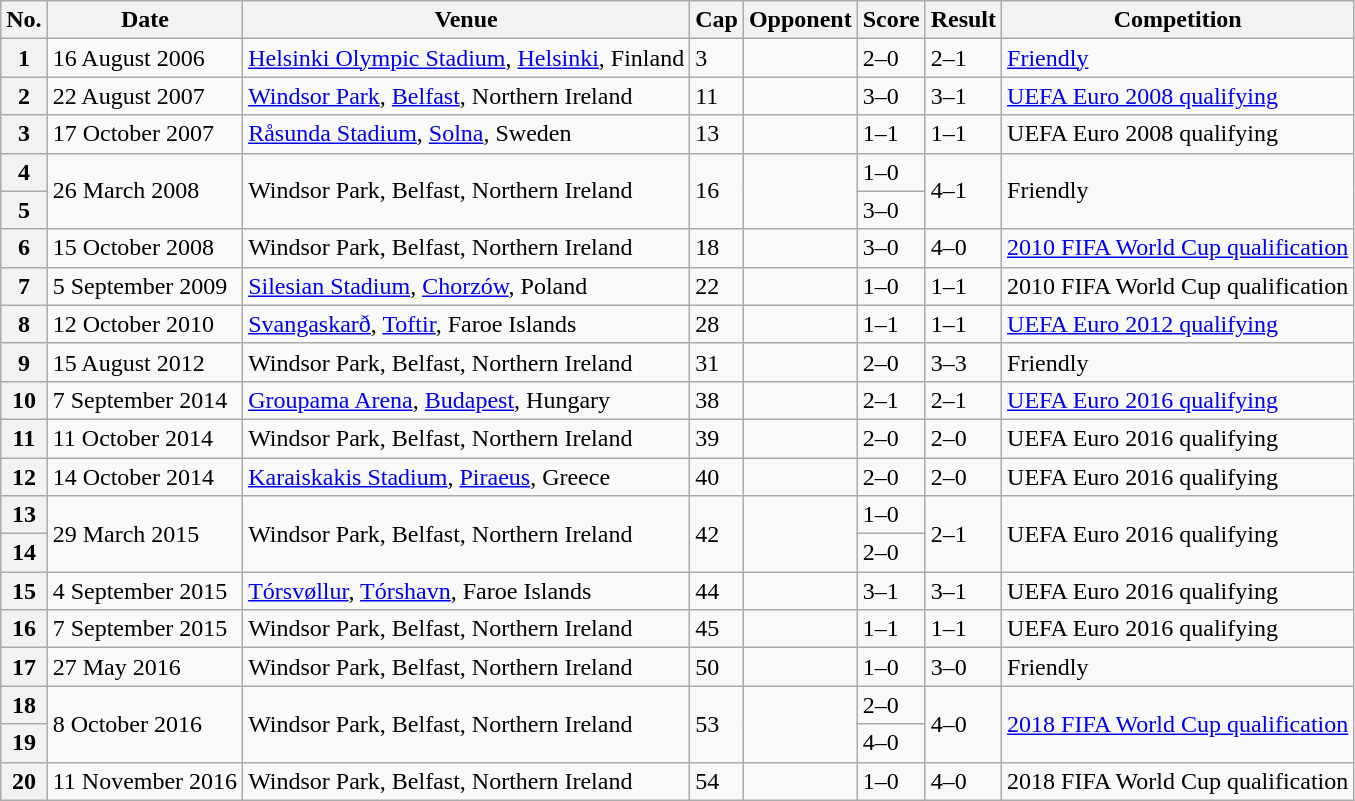<table class="wikitable sortable plainrowheaders">
<tr>
<th scope=col>No.</th>
<th scope=col data-sort-type=date>Date</th>
<th scope=col>Venue</th>
<th scope=col>Cap</th>
<th scope=col>Opponent</th>
<th scope=col>Score</th>
<th scope=col>Result</th>
<th scope=col>Competition</th>
</tr>
<tr>
<th scope=row>1</th>
<td>16 August 2006</td>
<td><a href='#'>Helsinki Olympic Stadium</a>, <a href='#'>Helsinki</a>, Finland</td>
<td>3</td>
<td></td>
<td>2–0</td>
<td>2–1</td>
<td><a href='#'>Friendly</a></td>
</tr>
<tr>
<th scope=row>2</th>
<td>22 August 2007</td>
<td><a href='#'>Windsor Park</a>, <a href='#'>Belfast</a>, Northern Ireland</td>
<td>11</td>
<td></td>
<td>3–0</td>
<td>3–1</td>
<td><a href='#'>UEFA Euro 2008 qualifying</a></td>
</tr>
<tr>
<th scope=row>3</th>
<td>17 October 2007</td>
<td><a href='#'>Råsunda Stadium</a>, <a href='#'>Solna</a>, Sweden</td>
<td>13</td>
<td></td>
<td>1–1</td>
<td>1–1</td>
<td>UEFA Euro 2008 qualifying</td>
</tr>
<tr>
<th scope=row>4</th>
<td rowspan=2>26 March 2008</td>
<td rowspan=2>Windsor Park, Belfast, Northern Ireland</td>
<td rowspan=2>16</td>
<td rowspan=2></td>
<td>1–0</td>
<td rowspan=2>4–1</td>
<td rowspan=2>Friendly</td>
</tr>
<tr>
<th scope=row>5</th>
<td>3–0</td>
</tr>
<tr>
<th scope=row>6</th>
<td>15 October 2008</td>
<td>Windsor Park, Belfast, Northern Ireland</td>
<td>18</td>
<td></td>
<td>3–0</td>
<td>4–0</td>
<td><a href='#'>2010 FIFA World Cup qualification</a></td>
</tr>
<tr>
<th scope=row>7</th>
<td>5 September 2009</td>
<td><a href='#'>Silesian Stadium</a>, <a href='#'>Chorzów</a>, Poland</td>
<td>22</td>
<td></td>
<td>1–0</td>
<td>1–1</td>
<td>2010 FIFA World Cup qualification</td>
</tr>
<tr>
<th scope=row>8</th>
<td>12 October 2010</td>
<td><a href='#'>Svangaskarð</a>, <a href='#'>Toftir</a>, Faroe Islands</td>
<td>28</td>
<td></td>
<td>1–1</td>
<td>1–1</td>
<td><a href='#'>UEFA Euro 2012 qualifying</a></td>
</tr>
<tr>
<th scope=row>9</th>
<td>15 August 2012</td>
<td>Windsor Park, Belfast, Northern Ireland</td>
<td>31</td>
<td></td>
<td>2–0</td>
<td>3–3</td>
<td>Friendly</td>
</tr>
<tr>
<th scope=row>10</th>
<td>7 September 2014</td>
<td><a href='#'>Groupama Arena</a>, <a href='#'>Budapest</a>, Hungary</td>
<td>38</td>
<td></td>
<td>2–1</td>
<td>2–1</td>
<td><a href='#'>UEFA Euro 2016 qualifying</a></td>
</tr>
<tr>
<th scope=row>11</th>
<td>11 October 2014</td>
<td>Windsor Park, Belfast, Northern Ireland</td>
<td>39</td>
<td></td>
<td>2–0</td>
<td>2–0</td>
<td>UEFA Euro 2016 qualifying</td>
</tr>
<tr>
<th scope=row>12</th>
<td>14 October 2014</td>
<td><a href='#'>Karaiskakis Stadium</a>, <a href='#'>Piraeus</a>, Greece</td>
<td>40</td>
<td></td>
<td>2–0</td>
<td>2–0</td>
<td>UEFA Euro 2016 qualifying</td>
</tr>
<tr>
<th scope=row>13</th>
<td rowspan=2>29 March 2015</td>
<td rowspan=2>Windsor Park, Belfast, Northern Ireland</td>
<td rowspan=2>42</td>
<td rowspan=2></td>
<td>1–0</td>
<td rowspan=2>2–1</td>
<td rowspan=2>UEFA Euro 2016 qualifying</td>
</tr>
<tr>
<th scope=row>14</th>
<td>2–0</td>
</tr>
<tr>
<th scope=row>15</th>
<td>4 September 2015</td>
<td><a href='#'>Tórsvøllur</a>, <a href='#'>Tórshavn</a>, Faroe Islands</td>
<td>44</td>
<td></td>
<td>3–1</td>
<td>3–1</td>
<td>UEFA Euro 2016 qualifying</td>
</tr>
<tr>
<th scope=row>16</th>
<td>7 September 2015</td>
<td>Windsor Park, Belfast, Northern Ireland</td>
<td>45</td>
<td></td>
<td>1–1</td>
<td>1–1</td>
<td>UEFA Euro 2016 qualifying</td>
</tr>
<tr>
<th scope=row>17</th>
<td>27 May 2016</td>
<td>Windsor Park, Belfast, Northern Ireland</td>
<td>50</td>
<td></td>
<td>1–0</td>
<td>3–0</td>
<td>Friendly</td>
</tr>
<tr>
<th scope=row>18</th>
<td rowspan=2>8 October 2016</td>
<td rowspan=2>Windsor Park, Belfast, Northern Ireland</td>
<td rowspan=2>53</td>
<td rowspan=2></td>
<td>2–0</td>
<td rowspan=2>4–0</td>
<td rowspan=2><a href='#'>2018 FIFA World Cup qualification</a></td>
</tr>
<tr>
<th scope=row>19</th>
<td>4–0</td>
</tr>
<tr>
<th scope=row>20</th>
<td>11 November 2016</td>
<td>Windsor Park, Belfast, Northern Ireland</td>
<td>54</td>
<td></td>
<td>1–0</td>
<td>4–0</td>
<td>2018 FIFA World Cup qualification</td>
</tr>
</table>
